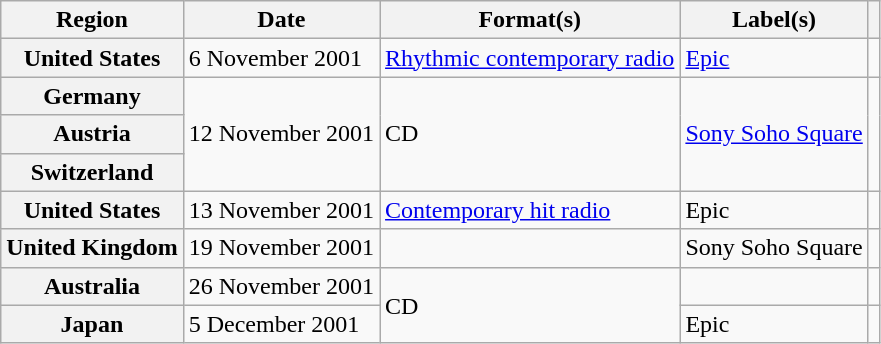<table class="wikitable plainrowheaders">
<tr>
<th scope="col">Region</th>
<th scope="col">Date</th>
<th scope="col">Format(s)</th>
<th scope="col">Label(s)</th>
<th scope="col"></th>
</tr>
<tr>
<th scope="row">United States</th>
<td>6 November 2001</td>
<td><a href='#'>Rhythmic contemporary radio</a></td>
<td><a href='#'>Epic</a></td>
<td align="center"></td>
</tr>
<tr>
<th scope="row">Germany</th>
<td rowspan="3">12 November 2001</td>
<td rowspan="3">CD</td>
<td rowspan="3"><a href='#'>Sony Soho Square</a></td>
<td align="center" rowspan="3"></td>
</tr>
<tr>
<th scope="row">Austria</th>
</tr>
<tr>
<th scope="row">Switzerland</th>
</tr>
<tr>
<th scope="row">United States</th>
<td>13 November 2001</td>
<td><a href='#'>Contemporary hit radio</a></td>
<td>Epic</td>
<td align="center"></td>
</tr>
<tr>
<th scope="row">United Kingdom</th>
<td>19 November 2001</td>
<td></td>
<td>Sony Soho Square</td>
<td align="center"></td>
</tr>
<tr>
<th scope="row">Australia</th>
<td>26 November 2001</td>
<td rowspan="2">CD</td>
<td></td>
<td align="center"></td>
</tr>
<tr>
<th scope="row">Japan</th>
<td>5 December 2001</td>
<td>Epic</td>
<td align="center"></td>
</tr>
</table>
